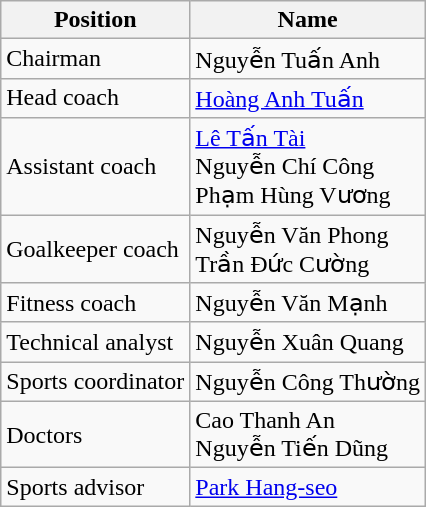<table class="wikitable">
<tr>
<th>Position</th>
<th>Name</th>
</tr>
<tr>
<td>Chairman</td>
<td> Nguyễn Tuấn Anh</td>
</tr>
<tr>
<td>Head coach</td>
<td> <a href='#'>Hoàng Anh Tuấn</a></td>
</tr>
<tr>
<td>Assistant coach</td>
<td> <a href='#'>Lê Tấn Tài</a><br> Nguyễn Chí Công<br> Phạm Hùng Vương</td>
</tr>
<tr>
<td>Goalkeeper coach</td>
<td> Nguyễn Văn Phong <br> Trần Đức Cường</td>
</tr>
<tr>
<td>Fitness coach</td>
<td> Nguyễn Văn Mạnh</td>
</tr>
<tr>
<td>Technical analyst</td>
<td> Nguyễn Xuân Quang</td>
</tr>
<tr>
<td>Sports coordinator</td>
<td> Nguyễn Công Thường</td>
</tr>
<tr>
<td>Doctors</td>
<td> Cao Thanh An<br> Nguyễn Tiến Dũng</td>
</tr>
<tr>
<td>Sports advisor</td>
<td> <a href='#'>Park Hang-seo</a></td>
</tr>
</table>
